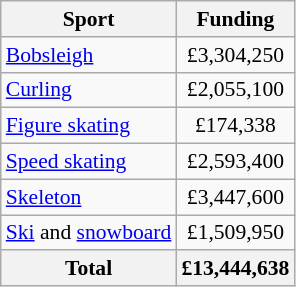<table class="wikitable sortable" style="font-size:90%; text-align:centre;">
<tr>
<th>Sport</th>
<th>Funding</th>
</tr>
<tr>
<td><a href='#'>Bobsleigh</a></td>
<td style="text-align:center;">£3,304,250</td>
</tr>
<tr>
<td><a href='#'>Curling</a></td>
<td style="text-align:center;">£2,055,100</td>
</tr>
<tr>
<td><a href='#'>Figure skating</a></td>
<td style="text-align:center;">£174,338</td>
</tr>
<tr>
<td><a href='#'>Speed skating</a></td>
<td style="text-align:center;">£2,593,400</td>
</tr>
<tr>
<td><a href='#'>Skeleton</a></td>
<td style="text-align:center;">£3,447,600</td>
</tr>
<tr>
<td><a href='#'>Ski</a> and <a href='#'>snowboard</a></td>
<td style="text-align:center;">£1,509,950</td>
</tr>
<tr class="sortbottom">
<th>Total</th>
<th style="text-align:center;">£13,444,638</th>
</tr>
</table>
